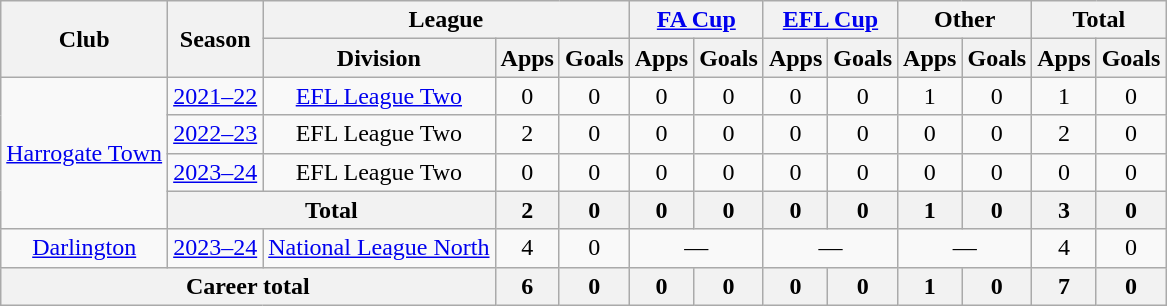<table class="wikitable" style="text-align:center;">
<tr>
<th rowspan="2">Club</th>
<th rowspan="2">Season</th>
<th colspan="3">League</th>
<th colspan="2"><a href='#'>FA Cup</a></th>
<th colspan="2"><a href='#'>EFL Cup</a></th>
<th colspan="2">Other</th>
<th colspan="2">Total</th>
</tr>
<tr>
<th>Division</th>
<th>Apps</th>
<th>Goals</th>
<th>Apps</th>
<th>Goals</th>
<th>Apps</th>
<th>Goals</th>
<th>Apps</th>
<th>Goals</th>
<th>Apps</th>
<th>Goals</th>
</tr>
<tr>
<td rowspan="4"><a href='#'>Harrogate Town</a></td>
<td><a href='#'>2021–22</a></td>
<td><a href='#'>EFL League Two</a></td>
<td>0</td>
<td>0</td>
<td>0</td>
<td>0</td>
<td>0</td>
<td>0</td>
<td>1</td>
<td>0</td>
<td>1</td>
<td>0</td>
</tr>
<tr>
<td><a href='#'>2022–23</a></td>
<td>EFL League Two</td>
<td>2</td>
<td>0</td>
<td>0</td>
<td>0</td>
<td>0</td>
<td>0</td>
<td>0</td>
<td>0</td>
<td>2</td>
<td>0</td>
</tr>
<tr>
<td><a href='#'>2023–24</a></td>
<td>EFL League Two</td>
<td>0</td>
<td>0</td>
<td>0</td>
<td>0</td>
<td>0</td>
<td>0</td>
<td>0</td>
<td>0</td>
<td>0</td>
<td>0</td>
</tr>
<tr>
<th colspan="2">Total</th>
<th>2</th>
<th>0</th>
<th>0</th>
<th>0</th>
<th>0</th>
<th>0</th>
<th>1</th>
<th>0</th>
<th>3</th>
<th>0</th>
</tr>
<tr>
<td><a href='#'>Darlington</a></td>
<td><a href='#'>2023–24</a></td>
<td><a href='#'>National League North</a></td>
<td>4</td>
<td>0</td>
<td colspan="2">—</td>
<td colspan="2">—</td>
<td colspan="2">—</td>
<td>4</td>
<td>0</td>
</tr>
<tr>
<th colspan="3">Career total</th>
<th>6</th>
<th>0</th>
<th>0</th>
<th>0</th>
<th>0</th>
<th>0</th>
<th>1</th>
<th>0</th>
<th>7</th>
<th>0</th>
</tr>
</table>
